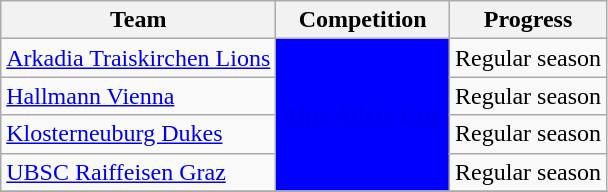<table class="wikitable sortable">
<tr>
<th>Team</th>
<th>Competition</th>
<th>Progress</th>
</tr>
<tr>
<td><a href='#'>Arkadia Traiskirchen Lions</a></td>
<td rowspan="4" style="background-color:blue;color:#D0D3D4;text-align:center"><strong><a href='#'><span>Alpe Adria Cup</span></a></strong></td>
<td>Regular season</td>
</tr>
<tr>
<td><a href='#'>Hallmann Vienna</a></td>
<td>Regular season</td>
</tr>
<tr>
<td><a href='#'>Klosterneuburg Dukes</a></td>
<td>Regular season</td>
</tr>
<tr>
<td><a href='#'>UBSC Raiffeisen Graz</a></td>
<td>Regular season</td>
</tr>
<tr>
</tr>
</table>
